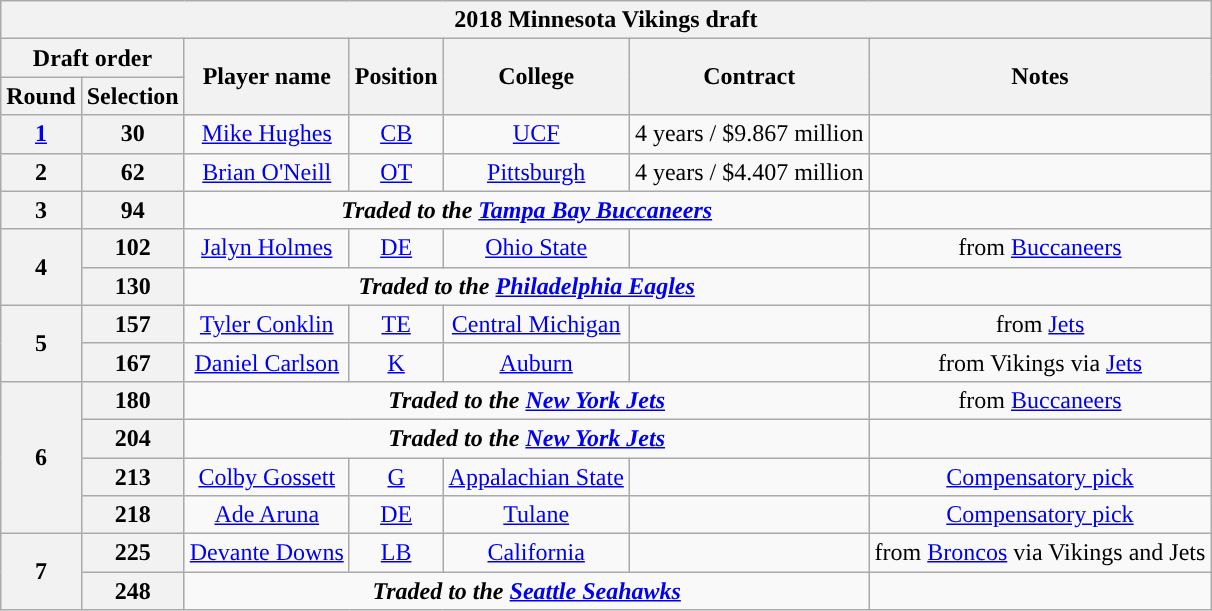<table class="wikitable" style="text-align:center">
<tr>
<th colspan="8">2018 Minnesota Vikings draft</th>
</tr>
<tr>
<th colspan="2">Draft order</th>
<th rowspan="2">Player name</th>
<th rowspan="2">Position</th>
<th rowspan="2">College</th>
<th rowspan="2">Contract</th>
<th rowspan="2">Notes</th>
</tr>
<tr>
<th>Round</th>
<th>Selection</th>
</tr>
<tr>
<th><a href='#'>1</a></th>
<th>30</th>
<td><a href='#'>Mike Hughes</a></td>
<td><a href='#'>CB</a></td>
<td><a href='#'>UCF</a></td>
<td>4 years / $9.867 million</td>
<td></td>
</tr>
<tr>
<th>2</th>
<th>62</th>
<td><a href='#'>Brian O'Neill</a></td>
<td><a href='#'>OT</a></td>
<td><a href='#'>Pittsburgh</a></td>
<td>4 years / $4.407 million</td>
<td></td>
</tr>
<tr>
<th>3</th>
<th>94</th>
<td colspan="4"><strong><em>Traded to the <a href='#'>Tampa Bay Buccaneers</a></em></strong></td>
<td></td>
</tr>
<tr>
<th rowspan=2>4</th>
<th>102</th>
<td><a href='#'>Jalyn Holmes</a></td>
<td><a href='#'>DE</a></td>
<td><a href='#'>Ohio State</a></td>
<td></td>
<td>from <a href='#'>Buccaneers</a></td>
</tr>
<tr>
<th>130</th>
<td colspan="4"><strong><em>Traded to the <a href='#'>Philadelphia Eagles</a></em></strong></td>
<td></td>
</tr>
<tr>
<th rowspan=2>5</th>
<th>157</th>
<td><a href='#'>Tyler Conklin</a></td>
<td><a href='#'>TE</a></td>
<td><a href='#'>Central Michigan</a></td>
<td></td>
<td>from <a href='#'>Jets</a></td>
</tr>
<tr>
<th>167</th>
<td><a href='#'>Daniel Carlson</a></td>
<td><a href='#'>K</a></td>
<td><a href='#'>Auburn</a></td>
<td></td>
<td>from Vikings via <a href='#'>Jets</a></td>
</tr>
<tr>
<th rowspan=4>6</th>
<th>180</th>
<td colspan="4"><strong><em>Traded to the <a href='#'>New York Jets</a></em></strong></td>
<td>from <a href='#'>Buccaneers</a></td>
</tr>
<tr>
<th>204</th>
<td colspan="4"><strong><em>Traded to the <a href='#'>New York Jets</a></em></strong></td>
<td></td>
</tr>
<tr>
<th>213</th>
<td><a href='#'>Colby Gossett</a></td>
<td><a href='#'>G</a></td>
<td><a href='#'>Appalachian State</a></td>
<td></td>
<td><a href='#'>Compensatory pick</a></td>
</tr>
<tr>
<th>218</th>
<td><a href='#'>Ade Aruna</a></td>
<td><a href='#'>DE</a></td>
<td><a href='#'>Tulane</a></td>
<td></td>
<td><a href='#'>Compensatory pick</a></td>
</tr>
<tr>
<th rowspan=2>7</th>
<th>225</th>
<td><a href='#'>Devante Downs</a></td>
<td><a href='#'>LB</a></td>
<td><a href='#'>California</a></td>
<td></td>
<td>from <a href='#'>Broncos</a> via Vikings and Jets</td>
</tr>
<tr>
<th>248</th>
<td colspan="4"><strong><em>Traded to the <a href='#'>Seattle Seahawks</a></em></strong></td>
<td></td>
</tr>
</table>
